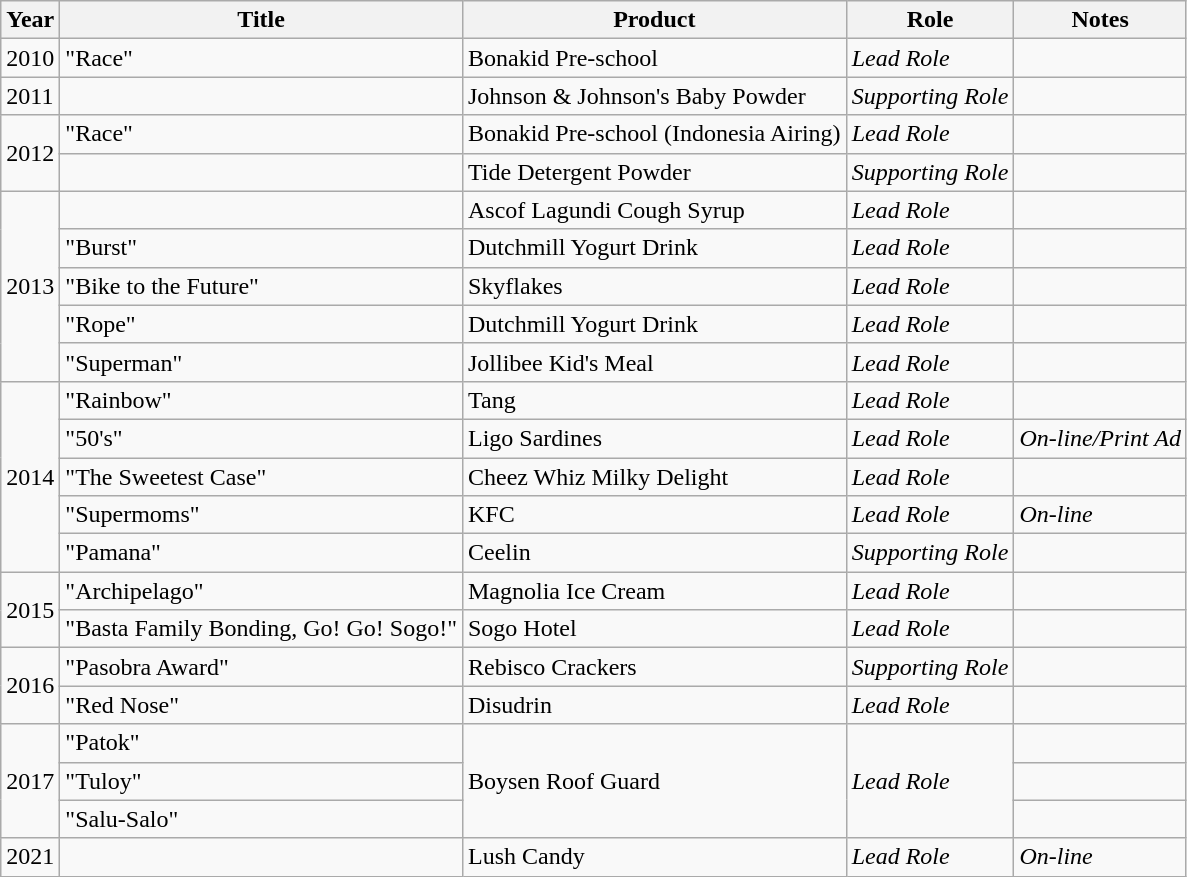<table class="wikitable">
<tr>
<th>Year</th>
<th>Title</th>
<th>Product</th>
<th>Role</th>
<th>Notes</th>
</tr>
<tr>
<td>2010</td>
<td>"Race"</td>
<td>Bonakid Pre-school</td>
<td><em>Lead Role</em></td>
<td></td>
</tr>
<tr>
<td>2011</td>
<td></td>
<td>Johnson & Johnson's Baby Powder</td>
<td><em>Supporting Role</em></td>
<td></td>
</tr>
<tr>
<td rowspan="2">2012</td>
<td>"Race"</td>
<td>Bonakid Pre-school (Indonesia Airing)</td>
<td><em>Lead Role</em></td>
<td></td>
</tr>
<tr>
<td></td>
<td>Tide Detergent Powder</td>
<td><em>Supporting Role</em></td>
<td></td>
</tr>
<tr>
<td rowspan="5">2013</td>
<td></td>
<td>Ascof Lagundi Cough Syrup</td>
<td><em>Lead Role</em></td>
<td></td>
</tr>
<tr>
<td>"Burst"</td>
<td>Dutchmill Yogurt Drink</td>
<td><em>Lead Role</em></td>
<td></td>
</tr>
<tr>
<td>"Bike to the Future"</td>
<td>Skyflakes</td>
<td><em>Lead Role</em></td>
<td></td>
</tr>
<tr>
<td>"Rope"</td>
<td>Dutchmill Yogurt Drink</td>
<td><em>Lead Role</em></td>
<td></td>
</tr>
<tr>
<td>"Superman"</td>
<td>Jollibee Kid's Meal</td>
<td><em>Lead Role</em></td>
<td></td>
</tr>
<tr>
<td rowspan="5">2014</td>
<td>"Rainbow"</td>
<td>Tang</td>
<td><em>Lead Role</em></td>
<td></td>
</tr>
<tr>
<td>"50's"</td>
<td>Ligo Sardines</td>
<td><em>Lead Role</em></td>
<td><em>On-line/Print Ad</em></td>
</tr>
<tr>
<td>"The Sweetest Case"</td>
<td>Cheez Whiz Milky Delight</td>
<td><em>Lead Role</em></td>
<td></td>
</tr>
<tr>
<td>"Supermoms"</td>
<td>KFC</td>
<td><em>Lead Role</em></td>
<td><em>On-line</em></td>
</tr>
<tr>
<td>"Pamana"</td>
<td>Ceelin</td>
<td><em>Supporting Role</em></td>
<td></td>
</tr>
<tr>
<td rowspan="2">2015</td>
<td>"Archipelago"</td>
<td>Magnolia Ice Cream</td>
<td><em>Lead Role</em></td>
<td></td>
</tr>
<tr>
<td>"Basta Family Bonding, Go! Go! Sogo!"</td>
<td>Sogo Hotel</td>
<td><em>Lead Role</em></td>
<td></td>
</tr>
<tr>
<td rowspan="2">2016</td>
<td>"Pasobra Award"</td>
<td>Rebisco Crackers</td>
<td><em>Supporting Role</em></td>
<td></td>
</tr>
<tr>
<td>"Red Nose"</td>
<td>Disudrin</td>
<td><em>Lead Role</em></td>
<td></td>
</tr>
<tr>
<td rowspan="3">2017</td>
<td>"Patok"</td>
<td rowspan="3">Boysen Roof Guard</td>
<td rowspan="3"><em>Lead Role</em></td>
<td></td>
</tr>
<tr>
<td>"Tuloy"</td>
<td></td>
</tr>
<tr>
<td>"Salu-Salo"</td>
<td></td>
</tr>
<tr>
<td>2021</td>
<td></td>
<td>Lush Candy</td>
<td><em>Lead Role</em></td>
<td><em>On-line</em></td>
</tr>
</table>
